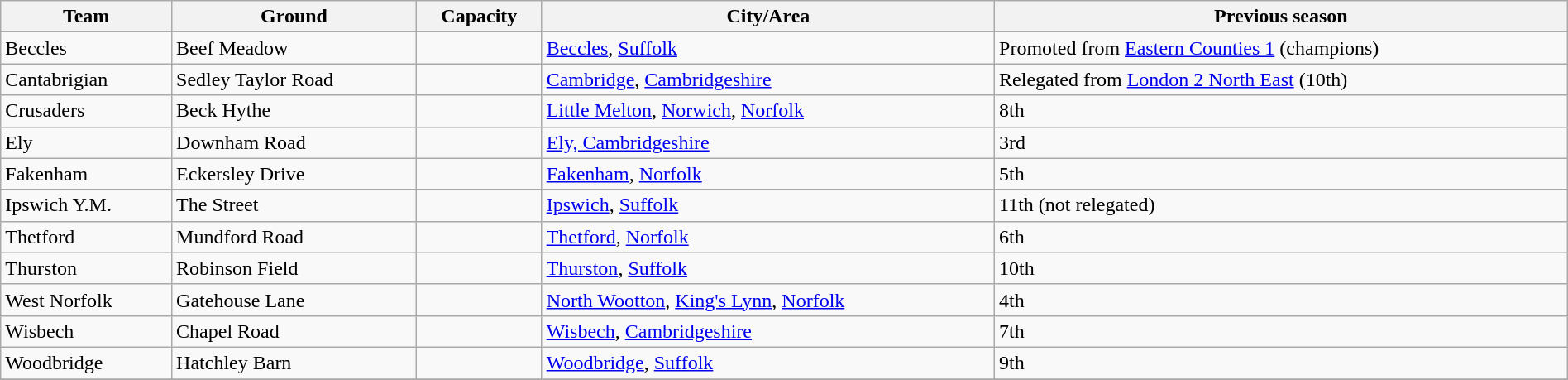<table class="wikitable sortable" width=100%>
<tr>
<th>Team</th>
<th>Ground</th>
<th>Capacity</th>
<th>City/Area</th>
<th>Previous season</th>
</tr>
<tr>
<td>Beccles</td>
<td>Beef Meadow</td>
<td></td>
<td><a href='#'>Beccles</a>, <a href='#'>Suffolk</a></td>
<td>Promoted from <a href='#'>Eastern Counties 1</a> (champions)</td>
</tr>
<tr>
<td>Cantabrigian</td>
<td>Sedley Taylor Road</td>
<td></td>
<td><a href='#'>Cambridge</a>, <a href='#'>Cambridgeshire</a></td>
<td>Relegated from <a href='#'>London 2 North East</a> (10th)</td>
</tr>
<tr>
<td>Crusaders</td>
<td>Beck Hythe</td>
<td></td>
<td><a href='#'>Little Melton</a>, <a href='#'>Norwich</a>, <a href='#'>Norfolk</a></td>
<td>8th</td>
</tr>
<tr>
<td>Ely</td>
<td>Downham Road</td>
<td></td>
<td><a href='#'>Ely, Cambridgeshire</a></td>
<td>3rd</td>
</tr>
<tr>
<td>Fakenham</td>
<td>Eckersley Drive</td>
<td></td>
<td><a href='#'>Fakenham</a>, <a href='#'>Norfolk</a></td>
<td>5th</td>
</tr>
<tr>
<td>Ipswich Y.M.</td>
<td>The Street</td>
<td></td>
<td><a href='#'>Ipswich</a>, <a href='#'>Suffolk</a></td>
<td>11th (not relegated)</td>
</tr>
<tr>
<td>Thetford</td>
<td>Mundford Road</td>
<td></td>
<td><a href='#'>Thetford</a>, <a href='#'>Norfolk</a></td>
<td>6th</td>
</tr>
<tr>
<td>Thurston</td>
<td>Robinson Field</td>
<td></td>
<td><a href='#'>Thurston</a>, <a href='#'>Suffolk</a></td>
<td>10th</td>
</tr>
<tr>
<td>West Norfolk</td>
<td>Gatehouse Lane</td>
<td></td>
<td><a href='#'>North Wootton</a>, <a href='#'>King's Lynn</a>, <a href='#'>Norfolk</a></td>
<td>4th</td>
</tr>
<tr>
<td>Wisbech</td>
<td>Chapel Road</td>
<td></td>
<td><a href='#'>Wisbech</a>, <a href='#'>Cambridgeshire</a></td>
<td>7th</td>
</tr>
<tr>
<td>Woodbridge</td>
<td>Hatchley Barn</td>
<td></td>
<td><a href='#'>Woodbridge</a>, <a href='#'>Suffolk</a></td>
<td>9th</td>
</tr>
<tr>
</tr>
</table>
